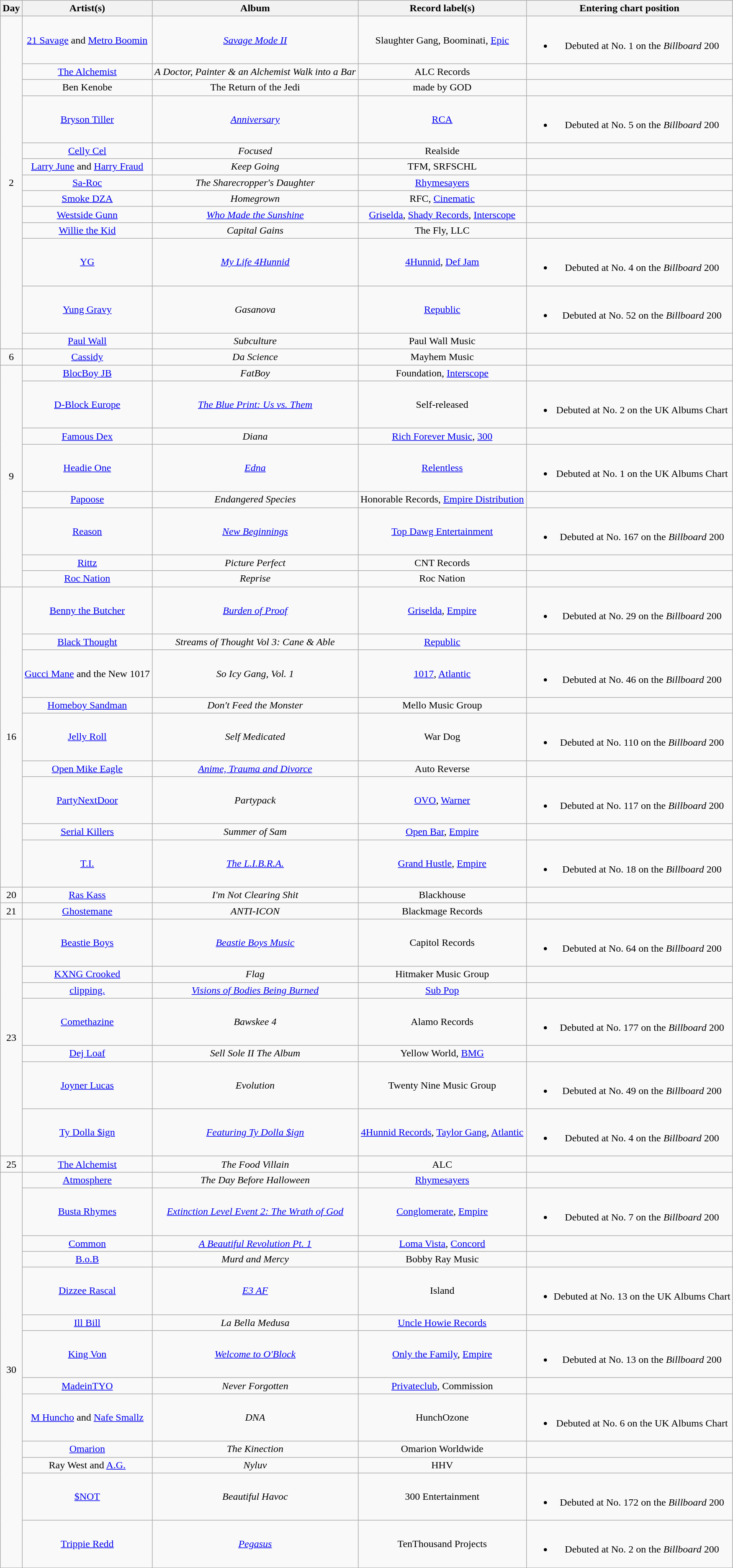<table class="wikitable" style="text-align:center;">
<tr>
<th scope="col">Day</th>
<th scope="col">Artist(s)</th>
<th scope="col">Album</th>
<th scope="col">Record label(s)</th>
<th>Entering chart position</th>
</tr>
<tr>
<td rowspan="13">2</td>
<td><a href='#'>21 Savage</a> and <a href='#'>Metro Boomin</a></td>
<td><em><a href='#'>Savage Mode II</a></em></td>
<td>Slaughter Gang, Boominati, <a href='#'>Epic</a></td>
<td><br><ul><li>Debuted at No. 1 on the <em>Billboard</em> 200</li></ul></td>
</tr>
<tr>
<td><a href='#'>The Alchemist</a></td>
<td><em>A Doctor, Painter & an Alchemist Walk into a Bar</em></td>
<td>ALC Records</td>
<td></td>
</tr>
<tr>
<td>Ben Kenobe</td>
<td>The Return of the Jedi</td>
<td>made by GOD</td>
<td></td>
</tr>
<tr>
<td><a href='#'>Bryson Tiller</a></td>
<td><em><a href='#'>Anniversary</a></em></td>
<td><a href='#'>RCA</a></td>
<td><br><ul><li>Debuted at No. 5 on the <em>Billboard</em> 200</li></ul></td>
</tr>
<tr>
<td><a href='#'>Celly Cel</a></td>
<td><em>Focused</em></td>
<td>Realside</td>
<td></td>
</tr>
<tr>
<td><a href='#'>Larry June</a> and <a href='#'>Harry Fraud</a></td>
<td><em>Keep Going</em></td>
<td>TFM, SRFSCHL</td>
<td></td>
</tr>
<tr>
<td><a href='#'>Sa-Roc</a></td>
<td><em>The Sharecropper's Daughter</em></td>
<td><a href='#'>Rhymesayers</a></td>
<td></td>
</tr>
<tr>
<td><a href='#'>Smoke DZA</a></td>
<td><em>Homegrown</em></td>
<td>RFC, <a href='#'>Cinematic</a></td>
<td></td>
</tr>
<tr>
<td><a href='#'>Westside Gunn</a></td>
<td><em><a href='#'>Who Made the Sunshine</a></em></td>
<td><a href='#'>Griselda</a>, <a href='#'>Shady Records</a>, <a href='#'>Interscope</a></td>
<td></td>
</tr>
<tr>
<td><a href='#'>Willie the Kid</a></td>
<td><em>Capital Gains</em></td>
<td>The Fly, LLC</td>
<td></td>
</tr>
<tr>
<td><a href='#'>YG</a></td>
<td><em><a href='#'>My Life 4Hunnid</a></em></td>
<td><a href='#'>4Hunnid</a>, <a href='#'>Def Jam</a></td>
<td><br><ul><li>Debuted at No. 4 on the <em>Billboard</em> 200</li></ul></td>
</tr>
<tr>
<td><a href='#'>Yung Gravy</a></td>
<td><em>Gasanova</em></td>
<td><a href='#'>Republic</a></td>
<td><br><ul><li>Debuted at No. 52 on the <em>Billboard</em> 200</li></ul></td>
</tr>
<tr>
<td><a href='#'>Paul Wall</a></td>
<td><em>Subculture</em></td>
<td>Paul Wall Music</td>
<td></td>
</tr>
<tr>
<td rowspan="1">6</td>
<td><a href='#'>Cassidy</a></td>
<td><em>Da Science</em></td>
<td>Mayhem Music</td>
<td></td>
</tr>
<tr>
<td rowspan="8">9</td>
<td><a href='#'>BlocBoy JB</a></td>
<td><em>FatBoy</em></td>
<td>Foundation, <a href='#'>Interscope</a></td>
<td></td>
</tr>
<tr>
<td><a href='#'>D-Block Europe</a></td>
<td><em><a href='#'>The Blue Print: Us vs. Them</a></em></td>
<td>Self-released</td>
<td><br><ul><li>Debuted at No. 2 on the UK Albums Chart</li></ul></td>
</tr>
<tr>
<td><a href='#'>Famous Dex</a></td>
<td><em>Diana</em></td>
<td><a href='#'>Rich Forever Music</a>, <a href='#'>300</a></td>
<td></td>
</tr>
<tr>
<td><a href='#'>Headie One</a></td>
<td><em><a href='#'>Edna</a></em></td>
<td><a href='#'>Relentless</a></td>
<td><br><ul><li>Debuted at No. 1 on the UK Albums Chart</li></ul></td>
</tr>
<tr>
<td><a href='#'>Papoose</a></td>
<td><em>Endangered Species</em></td>
<td>Honorable Records, <a href='#'>Empire Distribution</a></td>
<td></td>
</tr>
<tr>
<td><a href='#'>Reason</a></td>
<td><em><a href='#'>New Beginnings</a></em></td>
<td><a href='#'>Top Dawg Entertainment</a></td>
<td><br><ul><li>Debuted at No. 167 on the <em>Billboard</em> 200</li></ul></td>
</tr>
<tr>
<td><a href='#'>Rittz</a></td>
<td><em>Picture Perfect</em></td>
<td>CNT Records</td>
<td></td>
</tr>
<tr>
<td><a href='#'>Roc Nation</a></td>
<td><em>Reprise</em></td>
<td>Roc Nation</td>
<td></td>
</tr>
<tr>
<td rowspan="9">16</td>
<td><a href='#'>Benny the Butcher</a></td>
<td><em><a href='#'>Burden of Proof</a></em></td>
<td><a href='#'>Griselda</a>, <a href='#'>Empire</a></td>
<td><br><ul><li>Debuted at No. 29 on the <em>Billboard</em> 200</li></ul></td>
</tr>
<tr>
<td><a href='#'>Black Thought</a></td>
<td><em>Streams of Thought Vol 3: Cane & Able</em></td>
<td><a href='#'>Republic</a></td>
<td></td>
</tr>
<tr>
<td><a href='#'>Gucci Mane</a> and the New 1017</td>
<td><em>So Icy Gang, Vol. 1</em></td>
<td><a href='#'>1017</a>, <a href='#'>Atlantic</a></td>
<td><br><ul><li>Debuted at No. 46 on the <em>Billboard</em> 200</li></ul></td>
</tr>
<tr>
<td><a href='#'>Homeboy Sandman</a></td>
<td><em>Don't Feed the Monster</em></td>
<td>Mello Music Group</td>
<td></td>
</tr>
<tr>
<td><a href='#'>Jelly Roll</a></td>
<td><em>Self Medicated</em></td>
<td>War Dog</td>
<td><br><ul><li>Debuted at No. 110 on the <em>Billboard</em> 200</li></ul></td>
</tr>
<tr>
<td><a href='#'>Open Mike Eagle</a></td>
<td><em><a href='#'>Anime, Trauma and Divorce</a></em></td>
<td>Auto Reverse</td>
<td></td>
</tr>
<tr>
<td><a href='#'>PartyNextDoor</a></td>
<td><em>Partypack</em></td>
<td><a href='#'>OVO</a>, <a href='#'>Warner</a></td>
<td><br><ul><li>Debuted at No. 117 on the <em>Billboard</em> 200</li></ul></td>
</tr>
<tr>
<td><a href='#'>Serial Killers</a></td>
<td><em>Summer of Sam</em></td>
<td><a href='#'>Open Bar</a>, <a href='#'>Empire</a></td>
<td></td>
</tr>
<tr>
<td><a href='#'>T.I.</a></td>
<td><em><a href='#'>The L.I.B.R.A.</a></em></td>
<td><a href='#'>Grand Hustle</a>, <a href='#'>Empire</a></td>
<td><br><ul><li>Debuted at No. 18 on the <em>Billboard</em> 200</li></ul></td>
</tr>
<tr>
<td rowspan-"16">20</td>
<td><a href='#'>Ras Kass</a></td>
<td><em>I'm Not Clearing Shit</em></td>
<td>Blackhouse</td>
<td></td>
</tr>
<tr>
<td rowspan-"10">21</td>
<td><a href='#'>Ghostemane</a></td>
<td><em>ANTI-ICON</em></td>
<td>Blackmage Records</td>
<td></td>
</tr>
<tr>
<td rowspan="7">23</td>
<td><a href='#'>Beastie Boys</a></td>
<td><em><a href='#'>Beastie Boys Music</a></em></td>
<td>Capitol Records</td>
<td><br><ul><li>Debuted at No. 64 on the <em>Billboard</em> 200</li></ul></td>
</tr>
<tr>
<td><a href='#'>KXNG Crooked</a></td>
<td><em>Flag</em></td>
<td>Hitmaker Music Group</td>
<td></td>
</tr>
<tr>
<td><a href='#'>clipping.</a></td>
<td><em><a href='#'>Visions of Bodies Being Burned</a></em></td>
<td><a href='#'>Sub Pop</a></td>
<td></td>
</tr>
<tr>
<td><a href='#'>Comethazine</a></td>
<td><em>Bawskee 4</em></td>
<td>Alamo Records</td>
<td><br><ul><li>Debuted at No. 177 on the <em>Billboard</em> 200</li></ul></td>
</tr>
<tr>
<td><a href='#'>Dej Loaf</a></td>
<td><em>Sell Sole II The Album</em></td>
<td>Yellow World, <a href='#'>BMG</a></td>
<td></td>
</tr>
<tr>
<td><a href='#'>Joyner Lucas</a></td>
<td><em>Evolution</em></td>
<td>Twenty Nine Music Group</td>
<td><br><ul><li>Debuted at No. 49 on the <em>Billboard</em> 200</li></ul></td>
</tr>
<tr>
<td><a href='#'>Ty Dolla $ign</a></td>
<td><em><a href='#'>Featuring Ty Dolla $ign</a></em></td>
<td><a href='#'>4Hunnid Records</a>, <a href='#'>Taylor Gang</a>, <a href='#'>Atlantic</a></td>
<td><br><ul><li>Debuted at No. 4 on the <em>Billboard</em> 200</li></ul></td>
</tr>
<tr>
<td>25</td>
<td><a href='#'>The Alchemist</a></td>
<td><em>The Food Villain</em></td>
<td>ALC</td>
<td></td>
</tr>
<tr>
<td rowspan="13">30</td>
<td><a href='#'>Atmosphere</a></td>
<td><em>The Day Before Halloween</em></td>
<td><a href='#'>Rhymesayers</a></td>
<td></td>
</tr>
<tr>
<td><a href='#'>Busta Rhymes</a></td>
<td><em><a href='#'>Extinction Level Event 2: The Wrath of God</a></em></td>
<td><a href='#'>Conglomerate</a>, <a href='#'>Empire</a></td>
<td><br><ul><li>Debuted at No. 7 on the <em>Billboard</em> 200</li></ul></td>
</tr>
<tr>
<td><a href='#'>Common</a></td>
<td><em><a href='#'>A Beautiful Revolution Pt. 1</a></em></td>
<td><a href='#'>Loma Vista</a>, <a href='#'>Concord</a></td>
<td></td>
</tr>
<tr>
<td><a href='#'>B.o.B</a></td>
<td><em>Murd and Mercy</em></td>
<td>Bobby Ray Music</td>
<td></td>
</tr>
<tr>
<td><a href='#'>Dizzee Rascal</a></td>
<td><em><a href='#'>E3 AF</a></em></td>
<td>Island</td>
<td><br><ul><li>Debuted at No. 13 on the UK Albums Chart</li></ul></td>
</tr>
<tr>
<td><a href='#'>Ill Bill</a></td>
<td><em>La Bella Medusa</em></td>
<td><a href='#'>Uncle Howie Records</a></td>
<td></td>
</tr>
<tr>
<td><a href='#'>King Von</a></td>
<td><em><a href='#'>Welcome to O'Block</a></em></td>
<td><a href='#'>Only the Family</a>, <a href='#'>Empire</a></td>
<td><br><ul><li>Debuted at No. 13 on the <em>Billboard</em> 200</li></ul></td>
</tr>
<tr>
<td><a href='#'>MadeinTYO</a></td>
<td><em>Never Forgotten</em></td>
<td><a href='#'>Privateclub</a>, Commission</td>
<td></td>
</tr>
<tr>
<td><a href='#'>M Huncho</a> and <a href='#'>Nafe Smallz</a></td>
<td><em>DNA</em></td>
<td>HunchOzone</td>
<td><br><ul><li>Debuted at No. 6 on the UK Albums Chart</li></ul></td>
</tr>
<tr>
<td><a href='#'>Omarion</a></td>
<td><em>The Kinection</em></td>
<td>Omarion Worldwide</td>
<td></td>
</tr>
<tr>
<td>Ray West and <a href='#'>A.G.</a></td>
<td><em>Nyluv</em></td>
<td>HHV</td>
<td></td>
</tr>
<tr>
<td><a href='#'>$NOT</a></td>
<td><em>Beautiful Havoc</em></td>
<td>300 Entertainment</td>
<td><br><ul><li>Debuted at No. 172 on the <em>Billboard</em> 200</li></ul></td>
</tr>
<tr>
<td><a href='#'>Trippie Redd</a></td>
<td><em><a href='#'>Pegasus</a></em></td>
<td>TenThousand Projects</td>
<td><br><ul><li>Debuted at No. 2 on the <em>Billboard</em> 200</li></ul></td>
</tr>
<tr>
</tr>
</table>
